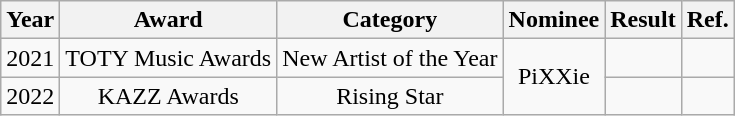<table class="wikitable" style="text-align:center">
<tr>
<th>Year</th>
<th>Award</th>
<th>Category</th>
<th>Nominee</th>
<th>Result</th>
<th>Ref.</th>
</tr>
<tr>
<td>2021</td>
<td>TOTY Music Awards</td>
<td>New Artist of the Year</td>
<td rowspan="2" align="center">PiXXie</td>
<td></td>
<td></td>
</tr>
<tr>
<td>2022</td>
<td>KAZZ Awards</td>
<td>Rising Star</td>
<td></td>
<td></td>
</tr>
</table>
